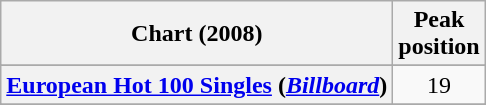<table class="wikitable sortable plainrowheaders" style="text-align:center">
<tr>
<th scope="col">Chart (2008)</th>
<th scope="col">Peak<br>position</th>
</tr>
<tr>
</tr>
<tr>
<th scope="row"><a href='#'>European Hot 100 Singles</a> (<em><a href='#'>Billboard</a></em>)</th>
<td>19</td>
</tr>
<tr>
</tr>
<tr>
</tr>
</table>
